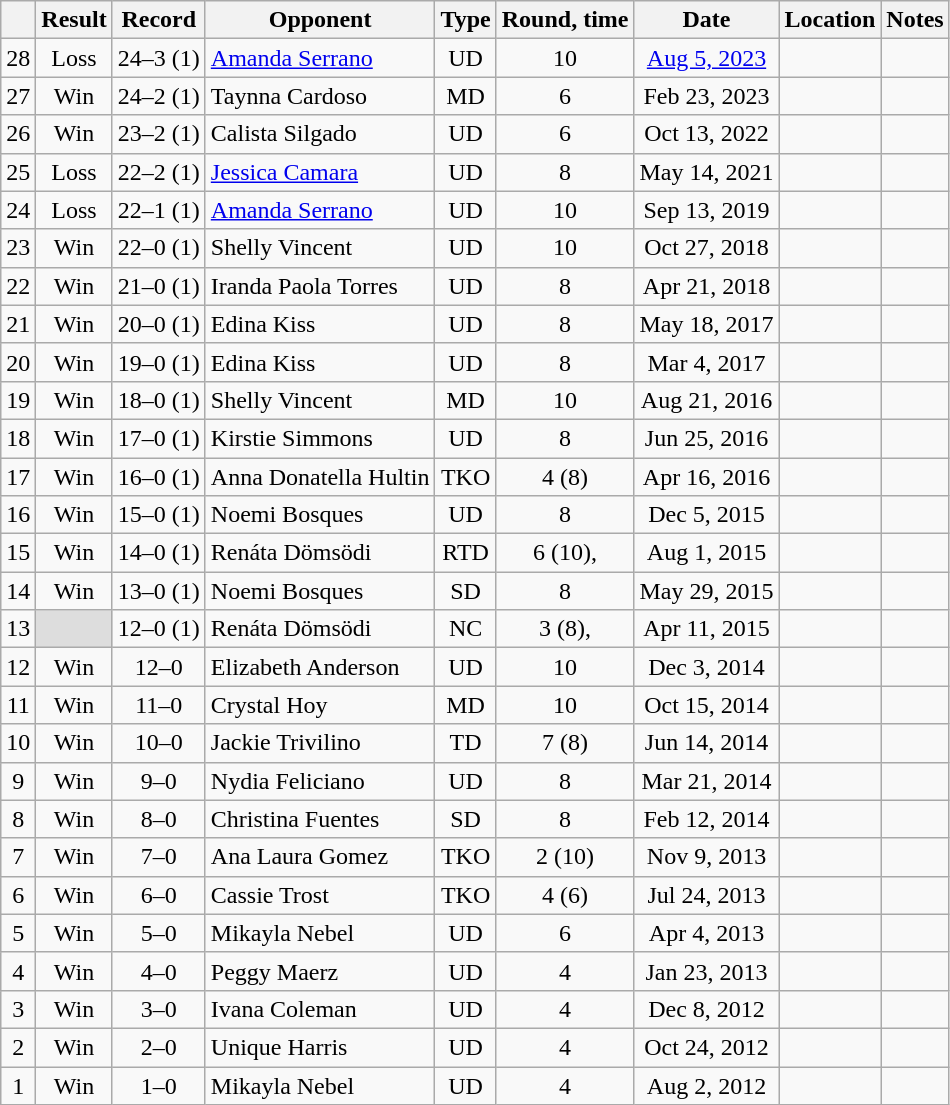<table class=wikitable style=text-align:center>
<tr>
<th></th>
<th>Result</th>
<th>Record</th>
<th>Opponent</th>
<th>Type</th>
<th>Round, time</th>
<th>Date</th>
<th>Location</th>
<th>Notes</th>
</tr>
<tr>
<td>28</td>
<td>Loss</td>
<td>24–3 (1)</td>
<td align=left><a href='#'>Amanda Serrano</a></td>
<td>UD</td>
<td>10</td>
<td><a href='#'>Aug 5, 2023</a></td>
<td align=left></td>
<td align=left></td>
</tr>
<tr>
<td>27</td>
<td>Win</td>
<td>24–2 (1)</td>
<td align=left>Taynna Cardoso</td>
<td>MD</td>
<td>6</td>
<td>Feb 23, 2023</td>
<td align=left></td>
<td align=left></td>
</tr>
<tr>
<td>26</td>
<td>Win</td>
<td>23–2 (1)</td>
<td align=left>Calista Silgado</td>
<td>UD</td>
<td>6</td>
<td>Oct 13, 2022</td>
<td align=left></td>
<td align=left></td>
</tr>
<tr>
<td>25</td>
<td>Loss</td>
<td>22–2 (1)</td>
<td align=left><a href='#'>Jessica Camara</a></td>
<td>UD</td>
<td>8</td>
<td>May 14, 2021</td>
<td align=left></td>
<td align=left></td>
</tr>
<tr>
<td>24</td>
<td>Loss</td>
<td>22–1 (1)</td>
<td align=left><a href='#'>Amanda Serrano</a></td>
<td>UD</td>
<td>10</td>
<td>Sep 13, 2019</td>
<td align=left></td>
<td align=left></td>
</tr>
<tr>
<td>23</td>
<td>Win</td>
<td>22–0 (1)</td>
<td align=left>Shelly Vincent</td>
<td>UD</td>
<td>10</td>
<td>Oct 27, 2018</td>
<td align=left></td>
<td align=left></td>
</tr>
<tr>
<td>22</td>
<td>Win</td>
<td>21–0 (1)</td>
<td align=left>Iranda Paola Torres</td>
<td>UD</td>
<td>8</td>
<td>Apr 21, 2018</td>
<td align=left></td>
<td align=left></td>
</tr>
<tr>
<td>21</td>
<td>Win</td>
<td>20–0 (1)</td>
<td align=left>Edina Kiss</td>
<td>UD</td>
<td>8</td>
<td>May 18, 2017</td>
<td align=left></td>
<td align=left></td>
</tr>
<tr>
<td>20</td>
<td>Win</td>
<td>19–0 (1)</td>
<td align=left>Edina Kiss</td>
<td>UD</td>
<td>8</td>
<td>Mar 4, 2017</td>
<td align=left></td>
<td align=left></td>
</tr>
<tr>
<td>19</td>
<td>Win</td>
<td>18–0 (1)</td>
<td align=left>Shelly Vincent</td>
<td>MD</td>
<td>10</td>
<td>Aug 21, 2016</td>
<td align=left></td>
<td align=left></td>
</tr>
<tr>
<td>18</td>
<td>Win</td>
<td>17–0 (1)</td>
<td align=left>Kirstie Simmons</td>
<td>UD</td>
<td>8</td>
<td>Jun 25, 2016</td>
<td align=left></td>
<td align=left></td>
</tr>
<tr>
<td>17</td>
<td>Win</td>
<td>16–0 (1)</td>
<td align=left>Anna Donatella Hultin</td>
<td>TKO</td>
<td>4 (8) </td>
<td>Apr 16, 2016</td>
<td align=left></td>
<td align=left></td>
</tr>
<tr>
<td>16</td>
<td>Win</td>
<td>15–0 (1)</td>
<td align=left>Noemi Bosques</td>
<td>UD</td>
<td>8</td>
<td>Dec 5, 2015</td>
<td align=left></td>
<td align=left></td>
</tr>
<tr>
<td>15</td>
<td>Win</td>
<td>14–0 (1)</td>
<td align=left>Renáta Dömsödi</td>
<td>RTD</td>
<td>6 (10), </td>
<td>Aug 1, 2015</td>
<td align=left></td>
<td align=left></td>
</tr>
<tr>
<td>14</td>
<td>Win</td>
<td>13–0 (1)</td>
<td align=left>Noemi Bosques</td>
<td>SD</td>
<td>8</td>
<td>May 29, 2015</td>
<td align=left></td>
<td align=left></td>
</tr>
<tr>
<td>13</td>
<td style="background:#DDD"></td>
<td>12–0 (1)</td>
<td align=left>Renáta Dömsödi</td>
<td>NC</td>
<td>3 (8), </td>
<td>Apr 11, 2015</td>
<td align=left></td>
<td align=left></td>
</tr>
<tr>
<td>12</td>
<td>Win</td>
<td>12–0</td>
<td align=left>Elizabeth Anderson</td>
<td>UD</td>
<td>10</td>
<td>Dec 3, 2014</td>
<td align=left></td>
<td align=left></td>
</tr>
<tr>
<td>11</td>
<td>Win</td>
<td>11–0</td>
<td align=left>Crystal Hoy</td>
<td>MD</td>
<td>10</td>
<td>Oct 15, 2014</td>
<td align=left></td>
<td align=left></td>
</tr>
<tr>
<td>10</td>
<td>Win</td>
<td>10–0</td>
<td align=left>Jackie Trivilino</td>
<td>TD</td>
<td>7 (8)</td>
<td>Jun 14, 2014</td>
<td align=left></td>
<td align=left></td>
</tr>
<tr>
<td>9</td>
<td>Win</td>
<td>9–0</td>
<td align=left>Nydia Feliciano</td>
<td>UD</td>
<td>8</td>
<td>Mar 21, 2014</td>
<td align=left></td>
<td align=left></td>
</tr>
<tr>
<td>8</td>
<td>Win</td>
<td>8–0</td>
<td align=left>Christina Fuentes</td>
<td>SD</td>
<td>8</td>
<td>Feb 12, 2014</td>
<td align=left></td>
<td align=left></td>
</tr>
<tr>
<td>7</td>
<td>Win</td>
<td>7–0</td>
<td align=left>Ana Laura Gomez</td>
<td>TKO</td>
<td>2 (10) </td>
<td>Nov 9, 2013</td>
<td align=left></td>
<td align=left></td>
</tr>
<tr>
<td>6</td>
<td>Win</td>
<td>6–0</td>
<td align=left>Cassie Trost</td>
<td>TKO</td>
<td>4 (6) </td>
<td>Jul 24, 2013</td>
<td align=left></td>
<td align=left></td>
</tr>
<tr>
<td>5</td>
<td>Win</td>
<td>5–0</td>
<td align=left>Mikayla Nebel</td>
<td>UD</td>
<td>6</td>
<td>Apr 4, 2013</td>
<td align=left></td>
<td align=left></td>
</tr>
<tr>
<td>4</td>
<td>Win</td>
<td>4–0</td>
<td align=left>Peggy Maerz</td>
<td>UD</td>
<td>4</td>
<td>Jan 23, 2013</td>
<td align=left></td>
<td align=left></td>
</tr>
<tr>
<td>3</td>
<td>Win</td>
<td>3–0</td>
<td align=left>Ivana Coleman</td>
<td>UD</td>
<td>4</td>
<td>Dec 8, 2012</td>
<td align=left></td>
<td align=left></td>
</tr>
<tr>
<td>2</td>
<td>Win</td>
<td>2–0</td>
<td align=left>Unique Harris</td>
<td>UD</td>
<td>4</td>
<td>Oct 24, 2012</td>
<td align=left></td>
<td align=left></td>
</tr>
<tr>
<td>1</td>
<td>Win</td>
<td>1–0</td>
<td align=left>Mikayla Nebel</td>
<td>UD</td>
<td>4</td>
<td>Aug 2, 2012</td>
<td align=left></td>
<td align=left></td>
</tr>
</table>
